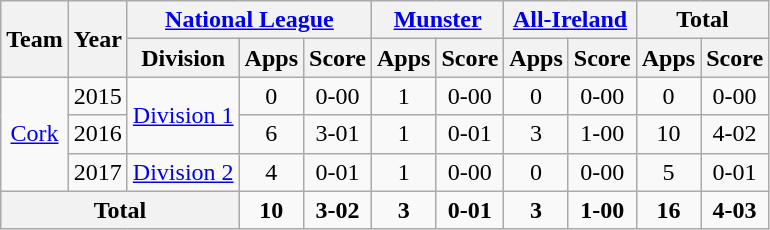<table class="wikitable" style="text-align:center">
<tr>
<th rowspan="2">Team</th>
<th rowspan="2">Year</th>
<th colspan="3"><a href='#'>National League</a></th>
<th colspan="2"><a href='#'>Munster</a></th>
<th colspan="2"><a href='#'>All-Ireland</a></th>
<th colspan="2">Total</th>
</tr>
<tr>
<th>Division</th>
<th>Apps</th>
<th>Score</th>
<th>Apps</th>
<th>Score</th>
<th>Apps</th>
<th>Score</th>
<th>Apps</th>
<th>Score</th>
</tr>
<tr>
<td rowspan="3"><a href='#'>Cork</a></td>
<td>2015</td>
<td rowspan="2"><a href='#'>Division 1</a></td>
<td>0</td>
<td>0-00</td>
<td>1</td>
<td>0-00</td>
<td>0</td>
<td>0-00</td>
<td>0</td>
<td>0-00</td>
</tr>
<tr>
<td>2016</td>
<td>6</td>
<td>3-01</td>
<td>1</td>
<td>0-01</td>
<td>3</td>
<td>1-00</td>
<td>10</td>
<td>4-02</td>
</tr>
<tr>
<td>2017</td>
<td rowspan="1"><a href='#'>Division 2</a></td>
<td>4</td>
<td>0-01</td>
<td>1</td>
<td>0-00</td>
<td>0</td>
<td>0-00</td>
<td>5</td>
<td>0-01</td>
</tr>
<tr>
<th colspan="3">Total</th>
<td><strong>10</strong></td>
<td><strong>3-02</strong></td>
<td><strong>3</strong></td>
<td><strong>0-01</strong></td>
<td><strong>3</strong></td>
<td><strong>1-00</strong></td>
<td><strong>16</strong></td>
<td><strong>4-03</strong></td>
</tr>
</table>
